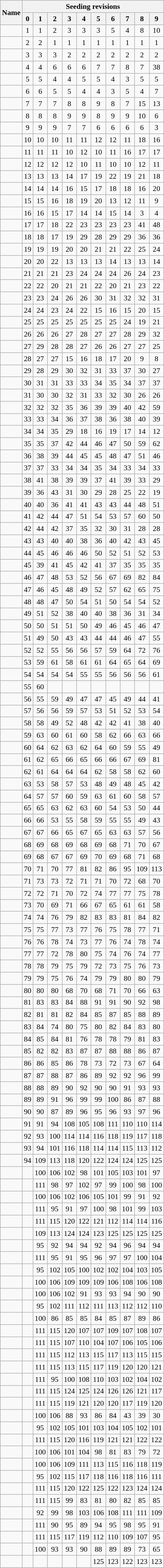<table class="wikitable sortable sticky-header-multi sort-under" style="text-align:center; font-size:90%">
<tr>
<th rowspan=2 style=text-align:center>Name</th>
<th colspan=18 style=text-align:center>Seeding revisions</th>
</tr>
<tr>
<th>0<br></th>
<th>1<br></th>
<th>2<br></th>
<th>3<br></th>
<th>4<br></th>
<th>5<br></th>
<th>6<br></th>
<th>7<br></th>
<th>8<br></th>
<th>9<br></th>
</tr>
<tr>
<td style="text-align:left;" data-sort-value="Allen"></td>
<td>1</td>
<td>1</td>
<td>2</td>
<td>3</td>
<td>3</td>
<td>3</td>
<td>5</td>
<td>4</td>
<td>8</td>
<td>10</td>
</tr>
<tr>
<td style="text-align:left;" data-sort-value="Trump"></td>
<td>2</td>
<td>2</td>
<td>1</td>
<td>1</td>
<td>1</td>
<td>1</td>
<td>1</td>
<td>1</td>
<td>1</td>
<td>1</td>
</tr>
<tr>
<td style="text-align:left;" data-sort-value="Wilson"></td>
<td>3</td>
<td>3</td>
<td>3</td>
<td>2</td>
<td>2</td>
<td>2</td>
<td>2</td>
<td>2</td>
<td>2</td>
<td>2</td>
</tr>
<tr>
<td style="text-align:left;" data-sort-value="Brecel"></td>
<td>4</td>
<td>4</td>
<td>6</td>
<td>6</td>
<td>6</td>
<td>7</td>
<td>7</td>
<td>8</td>
<td>7</td>
<td>38</td>
</tr>
<tr>
<td style="text-align:left;" data-sort-value="O'Sullivan"></td>
<td>5</td>
<td>5</td>
<td>4</td>
<td>4</td>
<td>5</td>
<td>5</td>
<td>4</td>
<td>3</td>
<td>5</td>
<td>5</td>
</tr>
<tr>
<td style="text-align:left;" data-sort-value="Selby"></td>
<td>6</td>
<td>6</td>
<td>5</td>
<td>5</td>
<td>4</td>
<td>4</td>
<td>3</td>
<td>5</td>
<td>4</td>
<td>7</td>
</tr>
<tr>
<td style="text-align:left;" data-sort-value="Murphy"></td>
<td>7</td>
<td>7</td>
<td>7</td>
<td>8</td>
<td>8</td>
<td>9</td>
<td>8</td>
<td>7</td>
<td>15</td>
<td>13</td>
</tr>
<tr>
<td style="text-align:left;" data-sort-value="Ding"></td>
<td>8</td>
<td>8</td>
<td>8</td>
<td>9</td>
<td>9</td>
<td>8</td>
<td>9</td>
<td>9</td>
<td>10</td>
<td>6</td>
</tr>
<tr>
<td style="text-align:left;" data-sort-value="Williams"></td>
<td>9</td>
<td>9</td>
<td>9</td>
<td>7</td>
<td>7</td>
<td>6</td>
<td>6</td>
<td>6</td>
<td>6</td>
<td>3</td>
</tr>
<tr>
<td style="text-align:left;" data-sort-value="Carter"></td>
<td>10</td>
<td>10</td>
<td>10</td>
<td>11</td>
<td>11</td>
<td>12</td>
<td>12</td>
<td>11</td>
<td>18</td>
<td>16</td>
</tr>
<tr>
<td style="text-align:left;" data-sort-value="Wilson"></td>
<td>11</td>
<td>11</td>
<td>11</td>
<td>10</td>
<td>12</td>
<td>10</td>
<td>11</td>
<td>16</td>
<td>17</td>
<td>17</td>
</tr>
<tr>
<td style="text-align:left;" data-sort-value="Zhang"></td>
<td>12</td>
<td>12</td>
<td>12</td>
<td>12</td>
<td>10</td>
<td>11</td>
<td>10</td>
<td>10</td>
<td>12</td>
<td>11</td>
</tr>
<tr>
<td style="text-align:left;" data-sort-value="Ford"></td>
<td>13</td>
<td>13</td>
<td>13</td>
<td>14</td>
<td>17</td>
<td>19</td>
<td>22</td>
<td>19</td>
<td>21</td>
<td>18</td>
</tr>
<tr>
<td style="text-align:left;" data-sort-value="Jones"></td>
<td>14</td>
<td>14</td>
<td>14</td>
<td>16</td>
<td>15</td>
<td>17</td>
<td>18</td>
<td>18</td>
<td>16</td>
<td>20</td>
</tr>
<tr>
<td style="text-align:left;" data-sort-value="Hawkins"></td>
<td>15</td>
<td>15</td>
<td>16</td>
<td>18</td>
<td>19</td>
<td>20</td>
<td>13</td>
<td>12</td>
<td>11</td>
<td>9</td>
</tr>
<tr>
<td style="text-align:left;" data-sort-value="Higgins"></td>
<td>16</td>
<td>16</td>
<td>15</td>
<td>17</td>
<td>14</td>
<td>14</td>
<td>15</td>
<td>14</td>
<td>3</td>
<td>4</td>
</tr>
<tr>
<td style="text-align:left;" data-sort-value="Milkins"></td>
<td>17</td>
<td>17</td>
<td>18</td>
<td>22</td>
<td>23</td>
<td>23</td>
<td>23</td>
<td>23</td>
<td>41</td>
<td>48</td>
</tr>
<tr>
<td style="text-align:left;" data-sort-value="Day"></td>
<td>18</td>
<td>18</td>
<td>17</td>
<td>19</td>
<td>29</td>
<td>28</td>
<td>29</td>
<td>29</td>
<td>36</td>
<td>36</td>
</tr>
<tr>
<td style="text-align:left;" data-sort-value="Lisowski"></td>
<td>19</td>
<td>19</td>
<td>19</td>
<td>20</td>
<td>20</td>
<td>21</td>
<td>21</td>
<td>22</td>
<td>25</td>
<td>24</td>
</tr>
<tr>
<td style="text-align:left;" data-sort-value="Si"></td>
<td>20</td>
<td>20</td>
<td>22</td>
<td>13</td>
<td>13</td>
<td>13</td>
<td>14</td>
<td>13</td>
<td>13</td>
<td>14</td>
</tr>
<tr>
<td style="text-align:left;" data-sort-value="Vafaei"></td>
<td>21</td>
<td>21</td>
<td>21</td>
<td>23</td>
<td>24</td>
<td>24</td>
<td>24</td>
<td>26</td>
<td>24</td>
<td>23</td>
</tr>
<tr>
<td style="text-align:left;" data-sort-value="Gilbert"></td>
<td>22</td>
<td>22</td>
<td>20</td>
<td>21</td>
<td>21</td>
<td>22</td>
<td>20</td>
<td>21</td>
<td>23</td>
<td>22</td>
</tr>
<tr>
<td style="text-align:left;" data-sort-value="Zhou"></td>
<td>23</td>
<td>23</td>
<td>24</td>
<td>26</td>
<td>26</td>
<td>30</td>
<td>31</td>
<td>32</td>
<td>32</td>
<td>31</td>
</tr>
<tr>
<td style="text-align:left;" data-sort-value="Wakelin"></td>
<td>24</td>
<td>24</td>
<td>23</td>
<td>24</td>
<td>22</td>
<td>15</td>
<td>16</td>
<td>15</td>
<td>20</td>
<td>15</td>
</tr>
<tr>
<td style="text-align:left;" data-sort-value="Bingham"></td>
<td>25</td>
<td>25</td>
<td>25</td>
<td>25</td>
<td>25</td>
<td>25</td>
<td>25</td>
<td>24</td>
<td>19</td>
<td>21</td>
</tr>
<tr>
<td style="text-align:left;" data-sort-value="Saengkham"></td>
<td>26</td>
<td>26</td>
<td>26</td>
<td>27</td>
<td>28</td>
<td>27</td>
<td>27</td>
<td>28</td>
<td>29</td>
<td>32</td>
</tr>
<tr>
<td style="text-align:left;" data-sort-value="Pang"></td>
<td>27</td>
<td>29</td>
<td>28</td>
<td>28</td>
<td>27</td>
<td>26</td>
<td>26</td>
<td>27</td>
<td>27</td>
<td>25</td>
</tr>
<tr>
<td style="text-align:left;" data-sort-value="Robertson"></td>
<td>28</td>
<td>27</td>
<td>27</td>
<td>15</td>
<td>16</td>
<td>18</td>
<td>17</td>
<td>20</td>
<td>9</td>
<td>8</td>
</tr>
<tr>
<td style="text-align:left;" data-sort-value="O'Connor"></td>
<td>29</td>
<td>28</td>
<td>29</td>
<td>30</td>
<td>32</td>
<td>31</td>
<td>33</td>
<td>37</td>
<td>30</td>
<td>27</td>
</tr>
<tr>
<td style="text-align:left;" data-sort-value="Lyu"></td>
<td>30</td>
<td>31</td>
<td>31</td>
<td>33</td>
<td>33</td>
<td>34</td>
<td>35</td>
<td>34</td>
<td>37</td>
<td>37</td>
</tr>
<tr>
<td style="text-align:left;" data-sort-value="Maguire"></td>
<td>31</td>
<td>30</td>
<td>30</td>
<td>32</td>
<td>31</td>
<td>33</td>
<td>32</td>
<td>30</td>
<td>26</td>
<td>26</td>
</tr>
<tr>
<td style="text-align:left;" data-sort-value="McGill"></td>
<td>32</td>
<td>32</td>
<td>32</td>
<td>35</td>
<td>36</td>
<td>39</td>
<td>39</td>
<td>40</td>
<td>42</td>
<td>59</td>
</tr>
<tr>
<td style="text-align:left;" data-sort-value="Walden"></td>
<td>33</td>
<td>33</td>
<td>34</td>
<td>36</td>
<td>37</td>
<td>38</td>
<td>36</td>
<td>38</td>
<td>40</td>
<td>39</td>
</tr>
<tr>
<td style="text-align:left;" data-sort-value="Xiao"></td>
<td>34</td>
<td>34</td>
<td>35</td>
<td>29</td>
<td>18</td>
<td>16</td>
<td>19</td>
<td>17</td>
<td>14</td>
<td>12</td>
</tr>
<tr>
<td style="text-align:left;" data-sort-value="Cao"></td>
<td>35</td>
<td>35</td>
<td>37</td>
<td>42</td>
<td>44</td>
<td>46</td>
<td>47</td>
<td>50</td>
<td>59</td>
<td>62</td>
</tr>
<tr>
<td style="text-align:left;" data-sort-value="Williams"></td>
<td>36</td>
<td>38</td>
<td>39</td>
<td>44</td>
<td>45</td>
<td>45</td>
<td>48</td>
<td>47</td>
<td>51</td>
<td>46</td>
</tr>
<tr>
<td style="text-align:left;" data-sort-value="Selt"></td>
<td>37</td>
<td>37</td>
<td>33</td>
<td>34</td>
<td>34</td>
<td>35</td>
<td>34</td>
<td>33</td>
<td>34</td>
<td>33</td>
</tr>
<tr>
<td style="text-align:left;" data-sort-value="Yuan"></td>
<td>38</td>
<td>41</td>
<td>38</td>
<td>39</td>
<td>39</td>
<td>37</td>
<td>41</td>
<td>39</td>
<td>33</td>
<td>29</td>
</tr>
<tr>
<td style="text-align:left;" data-sort-value="Wu"></td>
<td>39</td>
<td>36</td>
<td>43</td>
<td>31</td>
<td>30</td>
<td>29</td>
<td>28</td>
<td>25</td>
<td>22</td>
<td>19</td>
</tr>
<tr>
<td style="text-align:left;" data-sort-value="Dale"></td>
<td>40</td>
<td>40</td>
<td>36</td>
<td>41</td>
<td>41</td>
<td>43</td>
<td>43</td>
<td>44</td>
<td>48</td>
<td>51</td>
</tr>
<tr>
<td style="text-align:left;" data-sort-value="Jones"></td>
<td>41</td>
<td>42</td>
<td>44</td>
<td>47</td>
<td>51</td>
<td>54</td>
<td>53</td>
<td>57</td>
<td>60</td>
<td>50</td>
</tr>
<tr>
<td style="text-align:left;" data-sort-value="Slessor"></td>
<td>42</td>
<td>44</td>
<td>42</td>
<td>37</td>
<td>35</td>
<td>32</td>
<td>30</td>
<td>31</td>
<td>28</td>
<td>28</td>
</tr>
<tr>
<td style="text-align:left;" data-sort-value="Un-Nooh"></td>
<td>43</td>
<td>43</td>
<td>40</td>
<td>40</td>
<td>38</td>
<td>36</td>
<td>40</td>
<td>42</td>
<td>43</td>
<td>45</td>
</tr>
<tr>
<td style="text-align:left;" data-sort-value="Brown"></td>
<td>44</td>
<td>45</td>
<td>46</td>
<td>46</td>
<td>46</td>
<td>50</td>
<td>52</td>
<td>51</td>
<td>52</td>
<td>53</td>
</tr>
<tr>
<td style="text-align:left;" data-sort-value="Page"></td>
<td>45</td>
<td>39</td>
<td>41</td>
<td>45</td>
<td>42</td>
<td>41</td>
<td>37</td>
<td>35</td>
<td>35</td>
<td>35</td>
</tr>
<tr>
<td style="text-align:left;" data-sort-value="Craigie"></td>
<td>46</td>
<td>47</td>
<td>48</td>
<td>53</td>
<td>52</td>
<td>56</td>
<td>67</td>
<td>69</td>
<td>82</td>
<td>84</td>
</tr>
<tr>
<td style="text-align:left;" data-sort-value="Perry"></td>
<td>47</td>
<td>46</td>
<td>45</td>
<td>48</td>
<td>49</td>
<td>52</td>
<td>57</td>
<td>62</td>
<td>65</td>
<td>75</td>
</tr>
<tr>
<td style="text-align:left;" data-sort-value="Stevens"></td>
<td>48</td>
<td>48</td>
<td>47</td>
<td>50</td>
<td>54</td>
<td>51</td>
<td>50</td>
<td>54</td>
<td>54</td>
<td>52</td>
</tr>
<tr>
<td style="text-align:left;" data-sort-value="Robertson"></td>
<td>49</td>
<td>51</td>
<td>52</td>
<td>38</td>
<td>40</td>
<td>40</td>
<td>38</td>
<td>36</td>
<td>31</td>
<td>34</td>
</tr>
<tr>
<td style="text-align:left;" data-sort-value="Fan"></td>
<td>50</td>
<td>50</td>
<td>51</td>
<td>51</td>
<td>50</td>
<td>49</td>
<td>46</td>
<td>45</td>
<td>46</td>
<td>47</td>
</tr>
<tr>
<td style="text-align:left;" data-sort-value="Donaldson"></td>
<td>51</td>
<td>49</td>
<td>50</td>
<td>43</td>
<td>43</td>
<td>44</td>
<td>44</td>
<td>46</td>
<td>47</td>
<td>55</td>
</tr>
<tr>
<td style="text-align:left;" data-sort-value="Tian"></td>
<td>52</td>
<td>52</td>
<td>55</td>
<td>56</td>
<td>56</td>
<td>57</td>
<td>59</td>
<td>64</td>
<td>72</td>
<td>76</td>
</tr>
<tr>
<td style="text-align:left;" data-sort-value="Hamilton"></td>
<td>53</td>
<td>59</td>
<td>61</td>
<td>58</td>
<td>61</td>
<td>61</td>
<td>64</td>
<td>65</td>
<td>64</td>
<td>69</td>
</tr>
<tr>
<td style="text-align:left;" data-sort-value="Dott"></td>
<td>54</td>
<td>54</td>
<td>54</td>
<td>54</td>
<td>55</td>
<td>55</td>
<td>56</td>
<td>56</td>
<td>56</td>
<td>61</td>
</tr>
<tr>
<td style="text-align:left;" data-sort-value="White"></td>
<td>55</td>
<td>60</td>
<td></td>
<td></td>
<td></td>
<td></td>
<td></td>
<td></td>
<td></td>
<td></td>
</tr>
<tr>
<td style="text-align:left;" data-sort-value="Woollaston"></td>
<td>56</td>
<td>55</td>
<td>59</td>
<td>49</td>
<td>47</td>
<td>47</td>
<td>45</td>
<td>49</td>
<td>44</td>
<td>41</td>
</tr>
<tr>
<td style="text-align:left;" data-sort-value="Davis"></td>
<td>57</td>
<td>56</td>
<td>56</td>
<td>59</td>
<td>57</td>
<td>53</td>
<td>51</td>
<td>52</td>
<td>53</td>
<td>54</td>
</tr>
<tr>
<td style="text-align:left;" data-sort-value="Xu"></td>
<td>58</td>
<td>58</td>
<td>49</td>
<td>52</td>
<td>48</td>
<td>42</td>
<td>42</td>
<td>41</td>
<td>38</td>
<td>40</td>
</tr>
<tr>
<td style="text-align:left;" data-sort-value="Clarke"></td>
<td>59</td>
<td>63</td>
<td>60</td>
<td>61</td>
<td>60</td>
<td>58</td>
<td>62</td>
<td>66</td>
<td>63</td>
<td>66</td>
</tr>
<tr>
<td style="text-align:left;" data-sort-value="Hill"></td>
<td>60</td>
<td>64</td>
<td>62</td>
<td>63</td>
<td>62</td>
<td>64</td>
<td>60</td>
<td>59</td>
<td>55</td>
<td>49</td>
</tr>
<tr>
<td style="text-align:left;" data-sort-value="Grace"></td>
<td>61</td>
<td>62</td>
<td>65</td>
<td>66</td>
<td>65</td>
<td>66</td>
<td>66</td>
<td>67</td>
<td>69</td>
<td>81</td>
</tr>
<tr>
<td style="text-align:left;" data-sort-value="Lam"></td>
<td>62</td>
<td>61</td>
<td>64</td>
<td>64</td>
<td>64</td>
<td>62</td>
<td>58</td>
<td>58</td>
<td>62</td>
<td>60</td>
</tr>
<tr>
<td style="text-align:left;" data-sort-value="O'Donnell"></td>
<td>63</td>
<td>53</td>
<td>58</td>
<td>57</td>
<td>53</td>
<td>48</td>
<td>49</td>
<td>48</td>
<td>45</td>
<td>42</td>
</tr>
<tr>
<td style="text-align:left;" data-sort-value="Lilley"></td>
<td>64</td>
<td>57</td>
<td>57</td>
<td>60</td>
<td>59</td>
<td>63</td>
<td>61</td>
<td>60</td>
<td>58</td>
<td>57</td>
</tr>
<tr>
<td style="text-align:left;" data-sort-value="He"></td>
<td>65</td>
<td>65</td>
<td>63</td>
<td>62</td>
<td>63</td>
<td>60</td>
<td>54</td>
<td>53</td>
<td>50</td>
<td>44</td>
</tr>
<tr>
<td style="text-align:left;" data-sort-value="Wells"></td>
<td>66</td>
<td>66</td>
<td>53</td>
<td>55</td>
<td>58</td>
<td>59</td>
<td>55</td>
<td>55</td>
<td>49</td>
<td>43</td>
</tr>
<tr>
<td style="text-align:left;" data-sort-value="Liu"></td>
<td>67</td>
<td>67</td>
<td>66</td>
<td>65</td>
<td>67</td>
<td>65</td>
<td>63</td>
<td>63</td>
<td>57</td>
<td>56</td>
</tr>
<tr>
<td style="text-align:left;" data-sort-value="Fu"></td>
<td>68</td>
<td>69</td>
<td>68</td>
<td>69</td>
<td>68</td>
<td>69</td>
<td>68</td>
<td>71</td>
<td>70</td>
<td>67</td>
</tr>
<tr>
<td style="text-align:left;" data-sort-value="Carty"></td>
<td>69</td>
<td>68</td>
<td>67</td>
<td>67</td>
<td>69</td>
<td>70</td>
<td>69</td>
<td>68</td>
<td>71</td>
<td>68</td>
</tr>
<tr>
<td style="text-align:left;" data-sort-value="Gould"></td>
<td>70</td>
<td>71</td>
<td>70</td>
<td>77</td>
<td>81</td>
<td>82</td>
<td>86</td>
<td>95</td>
<td>109</td>
<td>113</td>
</tr>
<tr>
<td style="text-align:left;" data-sort-value="Heathcote"></td>
<td>71</td>
<td>73</td>
<td>73</td>
<td>72</td>
<td>71</td>
<td>71</td>
<td>70</td>
<td>72</td>
<td>68</td>
<td>70</td>
</tr>
<tr>
<td style="text-align:left;" data-sort-value="Carrington"></td>
<td>72</td>
<td>72</td>
<td>71</td>
<td>70</td>
<td>72</td>
<td>74</td>
<td>77</td>
<td>77</td>
<td>75</td>
<td>78</td>
</tr>
<tr>
<td style="text-align:left;" data-sort-value="Long"></td>
<td>73</td>
<td>70</td>
<td>69</td>
<td>71</td>
<td>66</td>
<td>67</td>
<td>65</td>
<td>61</td>
<td>61</td>
<td>58</td>
</tr>
<tr>
<td style="text-align:left;" data-sort-value="Burns"></td>
<td>74</td>
<td>74</td>
<td>76</td>
<td>79</td>
<td>82</td>
<td>83</td>
<td>83</td>
<td>81</td>
<td>84</td>
<td>82</td>
</tr>
<tr>
<td style="text-align:left;" data-sort-value="Muir"></td>
<td>75</td>
<td>75</td>
<td>77</td>
<td>73</td>
<td>77</td>
<td>76</td>
<td>75</td>
<td>78</td>
<td>77</td>
<td>71</td>
</tr>
<tr>
<td style="text-align:left;" data-sort-value="Xing"></td>
<td>76</td>
<td>76</td>
<td>78</td>
<td>74</td>
<td>73</td>
<td>77</td>
<td>76</td>
<td>74</td>
<td>78</td>
<td>74</td>
</tr>
<tr>
<td style="text-align:left;" data-sort-value="Ma"></td>
<td>77</td>
<td>77</td>
<td>72</td>
<td>78</td>
<td>80</td>
<td>75</td>
<td>74</td>
<td>76</td>
<td>74</td>
<td>77</td>
</tr>
<tr>
<td style="text-align:left;" data-sort-value="Jiang"></td>
<td>78</td>
<td>78</td>
<td>79</td>
<td>75</td>
<td>79</td>
<td>72</td>
<td>73</td>
<td>75</td>
<td>76</td>
<td>73</td>
</tr>
<tr>
<td style="text-align:left;" data-sort-value="Burden"></td>
<td>79</td>
<td>79</td>
<td>75</td>
<td>76</td>
<td>74</td>
<td>79</td>
<td>79</td>
<td>80</td>
<td>80</td>
<td>79</td>
</tr>
<tr>
<td style="text-align:left;" data-sort-value="Chadha"></td>
<td>80</td>
<td>80</td>
<td>80</td>
<td>68</td>
<td>70</td>
<td>68</td>
<td>71</td>
<td>70</td>
<td>66</td>
<td>63</td>
</tr>
<tr>
<td style="text-align:left;" data-sort-value="Pullen"></td>
<td>81</td>
<td>83</td>
<td>83</td>
<td>84</td>
<td>88</td>
<td>91</td>
<td>91</td>
<td>90</td>
<td>92</td>
<td>98</td>
</tr>
<tr>
<td style="text-align:left;" data-sort-value="Higginson"></td>
<td>82</td>
<td>81</td>
<td>81</td>
<td>82</td>
<td>84</td>
<td>85</td>
<td>87</td>
<td>85</td>
<td>88</td>
<td>89</td>
</tr>
<tr>
<td style="text-align:left;" data-sort-value="Miah"></td>
<td>83</td>
<td>84</td>
<td>74</td>
<td>80</td>
<td>75</td>
<td>80</td>
<td>82</td>
<td>84</td>
<td>83</td>
<td>80</td>
</tr>
<tr>
<td style="text-align:left;" data-sort-value="Thor"></td>
<td>84</td>
<td>85</td>
<td>84</td>
<td>81</td>
<td>76</td>
<td>78</td>
<td>78</td>
<td>79</td>
<td>81</td>
<td>83</td>
</tr>
<tr>
<td style="text-align:left;" data-sort-value="Ursenbacher"></td>
<td>85</td>
<td>82</td>
<td>82</td>
<td>83</td>
<td>87</td>
<td>87</td>
<td>88</td>
<td>88</td>
<td>86</td>
<td>87</td>
</tr>
<tr>
<td style="text-align:left;" data-sort-value="Moody"></td>
<td>86</td>
<td>86</td>
<td>85</td>
<td>86</td>
<td>78</td>
<td>73</td>
<td>72</td>
<td>73</td>
<td>67</td>
<td>64</td>
</tr>
<tr>
<td style="text-align:left;" data-sort-value="Pagett"></td>
<td>87</td>
<td>87</td>
<td>88</td>
<td>87</td>
<td>86</td>
<td>89</td>
<td>92</td>
<td>92</td>
<td>96</td>
<td>99</td>
</tr>
<tr>
<td style="text-align:left;" data-sort-value="White"></td>
<td>88</td>
<td>88</td>
<td>89</td>
<td>90</td>
<td>92</td>
<td>90</td>
<td>90</td>
<td>91</td>
<td>93</td>
<td>93</td>
</tr>
<tr>
<td style="text-align:left;" data-sort-value="Graham"></td>
<td>89</td>
<td>89</td>
<td>91</td>
<td>96</td>
<td>99</td>
<td>99</td>
<td>100</td>
<td>86</td>
<td>87</td>
<td>88</td>
</tr>
<tr>
<td style="text-align:left;" data-sort-value="Young"></td>
<td>90</td>
<td>90</td>
<td>87</td>
<td>89</td>
<td>96</td>
<td>95</td>
<td>96</td>
<td>93</td>
<td>97</td>
<td>96</td>
</tr>
<tr>
<td style="text-align:left;" data-sort-value="Dorgham"></td>
<td>91</td>
<td>91</td>
<td>94</td>
<td>108</td>
<td>105</td>
<td>108</td>
<td>111</td>
<td>110</td>
<td>110</td>
<td>114</td>
</tr>
<tr>
<td style="text-align:left;" data-sort-value="Evans"></td>
<td>92</td>
<td>93</td>
<td>100</td>
<td>114</td>
<td>114</td>
<td>116</td>
<td>118</td>
<td>119</td>
<td>117</td>
<td>118</td>
</tr>
<tr>
<td style="text-align:left;" data-sort-value="Phetmalaikul"></td>
<td>93</td>
<td>94</td>
<td>101</td>
<td>116</td>
<td>118</td>
<td>114</td>
<td>114</td>
<td>115</td>
<td>113</td>
<td>112</td>
</tr>
<tr>
<td style="text-align:left;" data-sort-value="Elsayed"></td>
<td>94</td>
<td>109</td>
<td>113</td>
<td>118</td>
<td>120</td>
<td>122</td>
<td>124</td>
<td>124</td>
<td>125</td>
<td>125</td>
</tr>
<tr>
<td style="text-align:left;" data-sort-value="Taylor"></td>
<td></td>
<td>100</td>
<td>106</td>
<td>102</td>
<td>98</td>
<td>101</td>
<td>105</td>
<td>103</td>
<td>101</td>
<td>97</td>
</tr>
<tr>
<td style="text-align:left;" data-sort-value="Sarkhosh"></td>
<td></td>
<td>111</td>
<td>98</td>
<td>97</td>
<td>102</td>
<td>97</td>
<td>99</td>
<td>100</td>
<td>98</td>
<td>100</td>
</tr>
<tr>
<td style="text-align:left;" data-sort-value="Kowalski"></td>
<td></td>
<td>100</td>
<td>106</td>
<td>102</td>
<td>106</td>
<td>105</td>
<td>101</td>
<td>99</td>
<td>91</td>
<td>92</td>
</tr>
<tr>
<td style="text-align:left;" data-sort-value="Zizins"></td>
<td></td>
<td>111</td>
<td>95</td>
<td>91</td>
<td>97</td>
<td>100</td>
<td>98</td>
<td>101</td>
<td>99</td>
<td>103</td>
</tr>
<tr>
<td style="text-align:left;" data-sort-value="Bai"></td>
<td></td>
<td>111</td>
<td>115</td>
<td>120</td>
<td>122</td>
<td>121</td>
<td>112</td>
<td>114</td>
<td>114</td>
<td>116</td>
</tr>
<tr>
<td style="text-align:left;" data-sort-value="Siripaporn"></td>
<td></td>
<td>109</td>
<td>113</td>
<td>124</td>
<td>124</td>
<td>123</td>
<td>125</td>
<td>125</td>
<td>125</td>
<td>125</td>
</tr>
<tr>
<td style="text-align:left;" data-sort-value="Mertens"></td>
<td></td>
<td>95</td>
<td>92</td>
<td>94</td>
<td>94</td>
<td>92</td>
<td>94</td>
<td>96</td>
<td>94</td>
<td>94</td>
</tr>
<tr>
<td style="text-align:left;" data-sort-value="Revesz"></td>
<td></td>
<td>111</td>
<td>95</td>
<td>91</td>
<td>95</td>
<td>96</td>
<td>97</td>
<td>97</td>
<td>100</td>
<td>104</td>
</tr>
<tr>
<td style="text-align:left;" data-sort-value="Cheung"></td>
<td></td>
<td>95</td>
<td>102</td>
<td>105</td>
<td>100</td>
<td>102</td>
<td>102</td>
<td>104</td>
<td>103</td>
<td>105</td>
</tr>
<tr>
<td style="text-align:left;" data-sort-value="Totten"></td>
<td></td>
<td>100</td>
<td>106</td>
<td>109</td>
<td>109</td>
<td>109</td>
<td>106</td>
<td>108</td>
<td>106</td>
<td>108</td>
</tr>
<tr>
<td style="text-align:left;" data-sort-value="Jones"></td>
<td></td>
<td>100</td>
<td>106</td>
<td>102</td>
<td>91</td>
<td>93</td>
<td>93</td>
<td>94</td>
<td>90</td>
<td>90</td>
</tr>
<tr>
<td style="text-align:left;" data-sort-value="Ajaib"></td>
<td></td>
<td>95</td>
<td>102</td>
<td>111</td>
<td>112</td>
<td>111</td>
<td>113</td>
<td>112</td>
<td>112</td>
<td>110</td>
</tr>
<tr>
<td style="text-align:left;" data-sort-value="Gong"></td>
<td></td>
<td>100</td>
<td>86</td>
<td>85</td>
<td>85</td>
<td>84</td>
<td>85</td>
<td>87</td>
<td>89</td>
<td>86</td>
</tr>
<tr>
<td style="text-align:left;" data-sort-value="Tahir"></td>
<td></td>
<td>111</td>
<td>115</td>
<td>120</td>
<td>107</td>
<td>107</td>
<td>109</td>
<td>107</td>
<td>108</td>
<td>107</td>
</tr>
<tr>
<td style="text-align:left;" data-sort-value="Pinhey"></td>
<td></td>
<td>111</td>
<td>115</td>
<td>107</td>
<td>110</td>
<td>104</td>
<td>107</td>
<td>106</td>
<td>105</td>
<td>106</td>
</tr>
<tr>
<td style="text-align:left;" data-sort-value="Huang"></td>
<td></td>
<td>111</td>
<td>115</td>
<td>112</td>
<td>113</td>
<td>115</td>
<td>117</td>
<td>113</td>
<td>115</td>
<td>115</td>
</tr>
<tr>
<td style="text-align:left;" data-sort-value="Luz"></td>
<td></td>
<td>111</td>
<td>115</td>
<td>113</td>
<td>115</td>
<td>117</td>
<td>119</td>
<td>120</td>
<td>120</td>
<td>121</td>
</tr>
<tr>
<td style="text-align:left;" data-sort-value="Leclercq"></td>
<td></td>
<td>111</td>
<td>95</td>
<td>100</td>
<td>108</td>
<td>110</td>
<td>103</td>
<td>102</td>
<td>104</td>
<td>102</td>
</tr>
<tr>
<td style="text-align:left;" data-sort-value="Doherty"></td>
<td></td>
<td>111</td>
<td>115</td>
<td>124</td>
<td>125</td>
<td>124</td>
<td>126</td>
<td>126</td>
<td>121</td>
<td>117</td>
</tr>
<tr>
<td style="text-align:left;" data-sort-value="Gurbaxani"></td>
<td></td>
<td>111</td>
<td>115</td>
<td>119</td>
<td>121</td>
<td>120</td>
<td>120</td>
<td>117</td>
<td>119</td>
<td>120</td>
</tr>
<tr>
<td style="text-align:left;" data-sort-value="Lei"></td>
<td></td>
<td>100</td>
<td>106</td>
<td>88</td>
<td>93</td>
<td>86</td>
<td>84</td>
<td>43</td>
<td>39</td>
<td>30</td>
</tr>
<tr>
<td style="text-align:left;" data-sort-value="Davies"></td>
<td></td>
<td>95</td>
<td>102</td>
<td>105</td>
<td>101</td>
<td>103</td>
<td>104</td>
<td>105</td>
<td>102</td>
<td>101</td>
</tr>
<tr>
<td style="text-align:left;" data-sort-value="Leong"></td>
<td></td>
<td>111</td>
<td>115</td>
<td>120</td>
<td>116</td>
<td>119</td>
<td>121</td>
<td>121</td>
<td>122</td>
<td>122</td>
</tr>
<tr>
<td style="text-align:left;" data-sort-value="Holt"></td>
<td></td>
<td>100</td>
<td>106</td>
<td>101</td>
<td>104</td>
<td>98</td>
<td>81</td>
<td>83</td>
<td>79</td>
<td>72</td>
</tr>
<tr>
<td style="text-align:left;" data-sort-value="Nutcharut"></td>
<td></td>
<td>100</td>
<td>106</td>
<td>109</td>
<td>111</td>
<td>113</td>
<td>115</td>
<td>116</td>
<td>118</td>
<td>119</td>
</tr>
<tr>
<td style="text-align:left;" data-sort-value="Mann"></td>
<td></td>
<td>95</td>
<td>102</td>
<td>115</td>
<td>117</td>
<td>118</td>
<td>116</td>
<td>118</td>
<td>116</td>
<td>111</td>
</tr>
<tr>
<td style="text-align:left;" data-sort-value="Shehab"></td>
<td></td>
<td>111</td>
<td>115</td>
<td>120</td>
<td>122</td>
<td>125</td>
<td>122</td>
<td>123</td>
<td>124</td>
<td>124</td>
</tr>
<tr>
<td style="text-align:left;" data-sort-value="Lines"></td>
<td></td>
<td>111</td>
<td>115</td>
<td>99</td>
<td>83</td>
<td>81</td>
<td>80</td>
<td>82</td>
<td>85</td>
<td>85</td>
</tr>
<tr>
<td style="text-align:left;" data-sort-value="McGuigan"></td>
<td></td>
<td>92</td>
<td>99</td>
<td>98</td>
<td>103</td>
<td>106</td>
<td>108</td>
<td>111</td>
<td>111</td>
<td>109</td>
</tr>
<tr>
<td style="text-align:left;" data-sort-value="Akani"></td>
<td></td>
<td>111</td>
<td>90</td>
<td>95</td>
<td>89</td>
<td>94</td>
<td>95</td>
<td>98</td>
<td>95</td>
<td>91</td>
</tr>
<tr>
<td style="text-align:left;" data-sort-value="Wang"></td>
<td></td>
<td>111</td>
<td>115</td>
<td>117</td>
<td>119</td>
<td>112</td>
<td>110</td>
<td>109</td>
<td>107</td>
<td>95</td>
</tr>
<tr>
<td style="text-align:left;" data-sort-value="Surety"></td>
<td></td>
<td>100</td>
<td>93</td>
<td>93</td>
<td>90</td>
<td>88</td>
<td>89</td>
<td>89</td>
<td>73</td>
<td>65</td>
</tr>
<tr>
<td style="text-align:left;" data-sort-value="Yassen"></td>
<td></td>
<td></td>
<td></td>
<td></td>
<td></td>
<td>125</td>
<td>123</td>
<td>122</td>
<td>123</td>
<td>123</td>
</tr>
</table>
